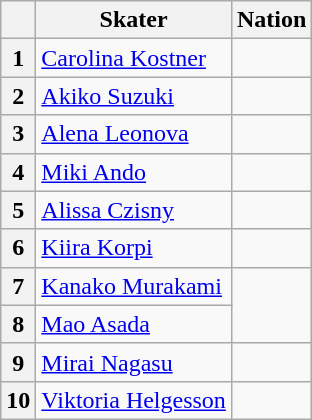<table class="wikitable unsortable" style="text-align:left">
<tr>
<th scope="col"></th>
<th scope="col">Skater</th>
<th scope="col">Nation</th>
</tr>
<tr>
<th scope="row">1</th>
<td><a href='#'>Carolina Kostner</a></td>
<td></td>
</tr>
<tr>
<th scope="row">2</th>
<td><a href='#'>Akiko Suzuki</a></td>
<td></td>
</tr>
<tr>
<th scope="row">3</th>
<td><a href='#'>Alena Leonova</a></td>
<td></td>
</tr>
<tr>
<th scope="row">4</th>
<td><a href='#'>Miki Ando</a></td>
<td></td>
</tr>
<tr>
<th scope="row">5</th>
<td><a href='#'>Alissa Czisny</a></td>
<td></td>
</tr>
<tr>
<th scope="row">6</th>
<td><a href='#'>Kiira Korpi</a></td>
<td></td>
</tr>
<tr>
<th scope="row">7</th>
<td><a href='#'>Kanako Murakami</a></td>
<td rowspan="2"></td>
</tr>
<tr>
<th scope="row">8</th>
<td><a href='#'>Mao Asada</a></td>
</tr>
<tr>
<th scope="row">9</th>
<td><a href='#'>Mirai Nagasu</a></td>
<td></td>
</tr>
<tr>
<th scope="row">10</th>
<td><a href='#'>Viktoria Helgesson</a></td>
<td></td>
</tr>
</table>
